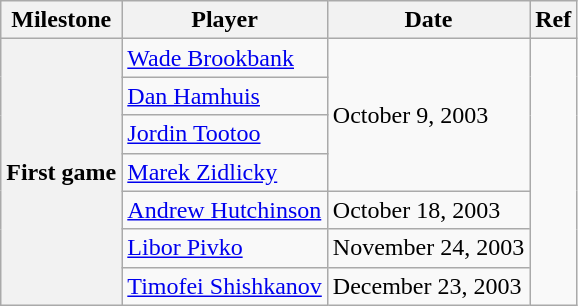<table class="wikitable">
<tr>
<th scope="col">Milestone</th>
<th scope="col">Player</th>
<th scope="col">Date</th>
<th scope="col">Ref</th>
</tr>
<tr>
<th rowspan=7>First game</th>
<td><a href='#'>Wade Brookbank</a></td>
<td rowspan=4>October 9, 2003</td>
<td rowspan=7></td>
</tr>
<tr>
<td><a href='#'>Dan Hamhuis</a></td>
</tr>
<tr>
<td><a href='#'>Jordin Tootoo</a></td>
</tr>
<tr>
<td><a href='#'>Marek Zidlicky</a></td>
</tr>
<tr>
<td><a href='#'>Andrew Hutchinson</a></td>
<td>October 18, 2003</td>
</tr>
<tr>
<td><a href='#'>Libor Pivko</a></td>
<td>November 24, 2003</td>
</tr>
<tr>
<td><a href='#'>Timofei Shishkanov</a></td>
<td>December 23, 2003</td>
</tr>
</table>
